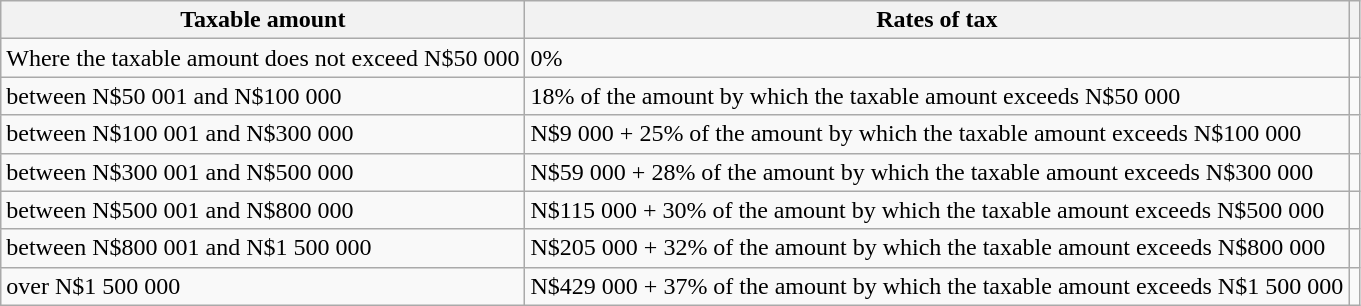<table class="wikitable">
<tr>
<th>Taxable amount</th>
<th>Rates of tax</th>
<th></th>
</tr>
<tr>
<td>Where the taxable amount does not exceed N$50 000</td>
<td>0%</td>
<td></td>
</tr>
<tr>
<td>between N$50 001 and N$100 000</td>
<td>18% of the amount by which the taxable amount exceeds N$50 000</td>
<td></td>
</tr>
<tr>
<td>between N$100 001 and N$300 000</td>
<td>N$9 000 + 25% of the amount by which the taxable amount exceeds N$100 000</td>
<td></td>
</tr>
<tr>
<td>between N$300 001 and N$500 000</td>
<td>N$59 000 + 28% of the amount by which the taxable amount exceeds N$300 000</td>
<td></td>
</tr>
<tr>
<td>between N$500 001 and N$800 000</td>
<td>N$115 000 + 30% of the amount by which the taxable amount exceeds N$500 000</td>
<td></td>
</tr>
<tr>
<td>between N$800 001 and N$1 500 000</td>
<td>N$205 000 + 32% of the amount by which the taxable amount exceeds N$800 000</td>
<td></td>
</tr>
<tr>
<td>over N$1 500 000</td>
<td>N$429 000 + 37% of the amount by which the taxable amount exceeds N$1 500 000</td>
<td></td>
</tr>
</table>
